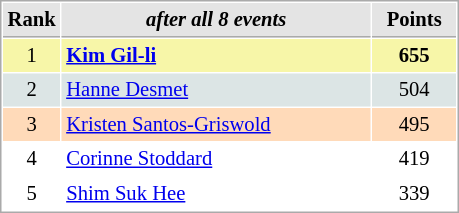<table cellspacing="1" cellpadding="3" style="border:1px solid #AAAAAA;font-size:86%">
<tr style="background-color: #E4E4E4;">
<th style="border-bottom:1px solid #AAAAAA; width: 10px;">Rank</th>
<th style="border-bottom:1px solid #AAAAAA; width: 200px;"><em>after all 8 events</em></th>
<th style="border-bottom:1px solid #AAAAAA; width: 50px;">Points</th>
</tr>
<tr style="background:#f7f6a8;">
<td align=center>1</td>
<td> <strong><a href='#'>Kim Gil-li</a></strong></td>
<td align=center><strong>655</strong></td>
</tr>
<tr style="background:#dce5e5;">
<td align=center>2</td>
<td> <a href='#'>Hanne Desmet</a></td>
<td align=center>504</td>
</tr>
<tr style="background:#ffdab9;">
<td align=center>3</td>
<td> <a href='#'>Kristen Santos-Griswold</a></td>
<td align=center>495</td>
</tr>
<tr>
<td align=center>4</td>
<td> <a href='#'>Corinne Stoddard</a></td>
<td align=center>419</td>
</tr>
<tr>
<td align=center>5</td>
<td> <a href='#'>Shim Suk Hee</a></td>
<td align=center>339</td>
</tr>
</table>
